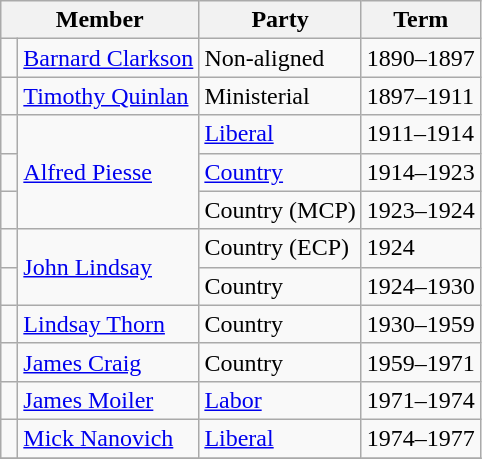<table class="wikitable">
<tr>
<th colspan="2">Member</th>
<th>Party</th>
<th>Term</th>
</tr>
<tr>
<td> </td>
<td><a href='#'>Barnard Clarkson</a></td>
<td>Non-aligned</td>
<td>1890–1897</td>
</tr>
<tr>
<td> </td>
<td><a href='#'>Timothy Quinlan</a></td>
<td>Ministerial</td>
<td>1897–1911</td>
</tr>
<tr>
<td> </td>
<td rowspan="3"><a href='#'>Alfred Piesse</a></td>
<td><a href='#'>Liberal</a></td>
<td>1911–1914</td>
</tr>
<tr>
<td> </td>
<td><a href='#'>Country</a></td>
<td>1914–1923</td>
</tr>
<tr>
<td> </td>
<td>Country (MCP)</td>
<td>1923–1924</td>
</tr>
<tr>
<td> </td>
<td rowspan="2"><a href='#'>John Lindsay</a></td>
<td>Country (ECP)</td>
<td>1924</td>
</tr>
<tr>
<td> </td>
<td>Country</td>
<td>1924–1930</td>
</tr>
<tr>
<td> </td>
<td><a href='#'>Lindsay Thorn</a></td>
<td>Country</td>
<td>1930–1959</td>
</tr>
<tr>
<td> </td>
<td><a href='#'>James Craig</a></td>
<td>Country</td>
<td>1959–1971</td>
</tr>
<tr>
<td> </td>
<td><a href='#'>James Moiler</a></td>
<td><a href='#'>Labor</a></td>
<td>1971–1974</td>
</tr>
<tr>
<td> </td>
<td><a href='#'>Mick Nanovich</a></td>
<td><a href='#'>Liberal</a></td>
<td>1974–1977</td>
</tr>
<tr>
</tr>
</table>
